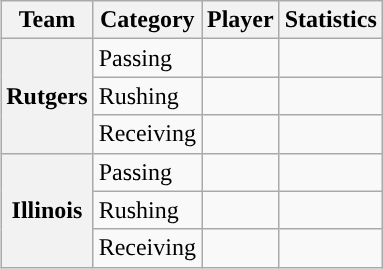<table class="wikitable" style="float:right">
<tr>
<th>Team</th>
<th>Category</th>
<th>Player</th>
<th>Statistics</th>
</tr>
<tr>
<th rowspan=3>Rutgers</th>
<td>Passing</td>
<td></td>
<td></td>
</tr>
<tr>
<td>Rushing</td>
<td></td>
<td></td>
</tr>
<tr>
<td>Receiving</td>
<td></td>
<td></td>
</tr>
<tr>
<th rowspan=3>Illinois</th>
<td>Passing</td>
<td></td>
<td></td>
</tr>
<tr>
<td>Rushing</td>
<td></td>
<td></td>
</tr>
<tr>
<td>Receiving</td>
<td></td>
<td></td>
</tr>
</table>
